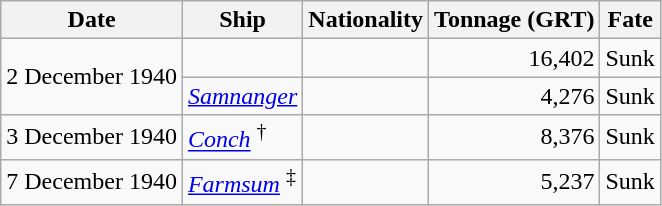<table class="wikitable">
<tr>
<th>Date</th>
<th>Ship</th>
<th>Nationality</th>
<th>Tonnage (GRT)</th>
<th>Fate</th>
</tr>
<tr>
<td rowspan="2">2 December 1940</td>
<td></td>
<td align="left"></td>
<td align="right">16,402</td>
<td>Sunk</td>
</tr>
<tr>
<td><a href='#'><em>Samnanger</em></a></td>
<td align="left"></td>
<td align="right">4,276</td>
<td>Sunk</td>
</tr>
<tr>
<td>3 December 1940</td>
<td><a href='#'><em>Conch</em></a> <sup>†</sup></td>
<td align="left"></td>
<td align="right">8,376</td>
<td>Sunk</td>
</tr>
<tr>
<td>7 December 1940</td>
<td><a href='#'><em>Farmsum</em></a> <sup>‡</sup></td>
<td align="left"></td>
<td align="right">5,237</td>
<td>Sunk</td>
</tr>
</table>
